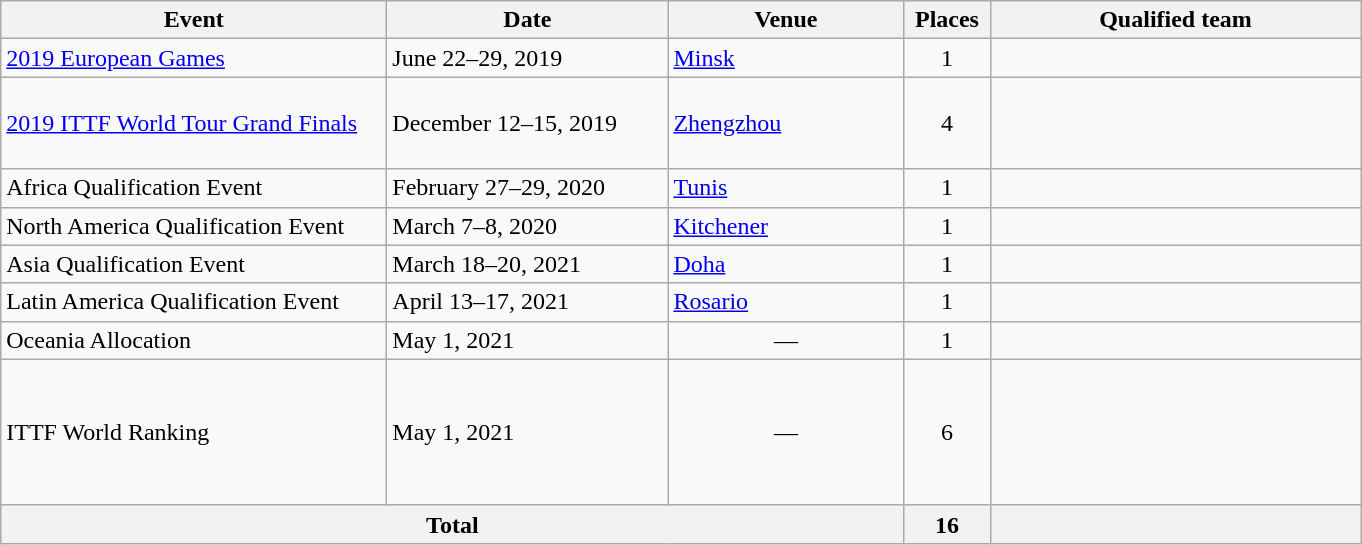<table class="wikitable" style="text-align:left; font-size:100%">
<tr>
<th width=250>Event</th>
<th width=180>Date</th>
<th width=150>Venue</th>
<th width=50>Places</th>
<th width=240>Qualified team</th>
</tr>
<tr>
<td><a href='#'>2019 European Games</a></td>
<td>June 22–29, 2019</td>
<td> <a href='#'>Minsk</a></td>
<td align=center>1</td>
<td></td>
</tr>
<tr>
<td><a href='#'>2019 ITTF World Tour Grand Finals</a></td>
<td>December 12–15, 2019</td>
<td> <a href='#'>Zhengzhou</a></td>
<td align=center>4</td>
<td><br><br><br></td>
</tr>
<tr>
<td>Africa Qualification Event</td>
<td>February 27–29, 2020</td>
<td> <a href='#'>Tunis</a></td>
<td align=center>1</td>
<td></td>
</tr>
<tr>
<td>North America Qualification Event</td>
<td>March 7–8, 2020</td>
<td> <a href='#'>Kitchener</a></td>
<td align=center>1</td>
<td></td>
</tr>
<tr>
<td>Asia Qualification Event</td>
<td>March 18–20, 2021</td>
<td> <a href='#'>Doha</a></td>
<td align=center>1</td>
<td></td>
</tr>
<tr>
<td>Latin America Qualification Event</td>
<td>April 13–17, 2021</td>
<td> <a href='#'>Rosario</a></td>
<td align=center>1</td>
<td></td>
</tr>
<tr>
<td>Oceania Allocation</td>
<td>May 1, 2021</td>
<td align=center>—</td>
<td align=center>1</td>
<td></td>
</tr>
<tr>
<td>ITTF World Ranking</td>
<td>May 1, 2021</td>
<td align=center>—</td>
<td align=center>6</td>
<td><br><br><br><br><br></td>
</tr>
<tr>
<th colspan=3>Total</th>
<th>16</th>
<th></th>
</tr>
</table>
